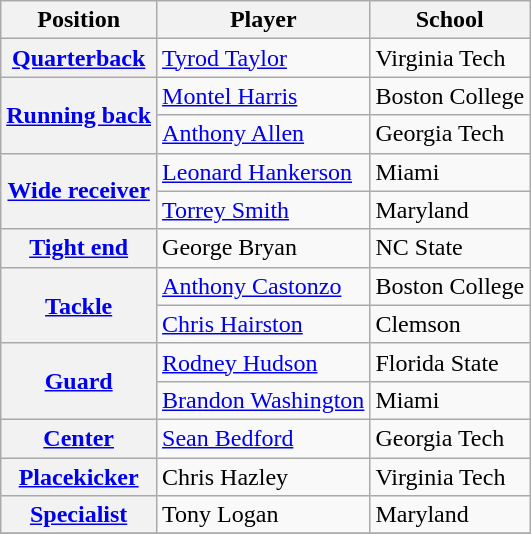<table class="wikitable">
<tr>
<th>Position</th>
<th>Player</th>
<th>School</th>
</tr>
<tr>
<th rowspan="1"><a href='#'>Quarterback</a></th>
<td><a href='#'>Tyrod Taylor</a></td>
<td>Virginia Tech</td>
</tr>
<tr>
<th rowspan="2"><a href='#'>Running back</a></th>
<td><a href='#'>Montel Harris</a></td>
<td>Boston College</td>
</tr>
<tr>
<td><a href='#'>Anthony Allen</a></td>
<td>Georgia Tech</td>
</tr>
<tr>
<th rowspan="2"><a href='#'>Wide receiver</a></th>
<td><a href='#'>Leonard Hankerson</a></td>
<td>Miami</td>
</tr>
<tr>
<td><a href='#'>Torrey Smith</a></td>
<td>Maryland</td>
</tr>
<tr>
<th rowspan="1"><a href='#'>Tight end</a></th>
<td>George Bryan</td>
<td>NC State</td>
</tr>
<tr>
<th rowspan="2"><a href='#'>Tackle</a></th>
<td><a href='#'>Anthony Castonzo</a></td>
<td>Boston College</td>
</tr>
<tr>
<td><a href='#'>Chris Hairston</a></td>
<td>Clemson</td>
</tr>
<tr>
<th rowspan="2"><a href='#'>Guard</a></th>
<td><a href='#'>Rodney Hudson</a></td>
<td>Florida State</td>
</tr>
<tr>
<td><a href='#'>Brandon Washington</a></td>
<td>Miami</td>
</tr>
<tr>
<th rowspan="1"><a href='#'>Center</a></th>
<td><a href='#'>Sean Bedford</a></td>
<td>Georgia Tech</td>
</tr>
<tr>
<th rowspan="1"><a href='#'>Placekicker</a></th>
<td>Chris Hazley</td>
<td>Virginia Tech</td>
</tr>
<tr>
<th rowspan="1"><a href='#'>Specialist</a></th>
<td>Tony Logan</td>
<td>Maryland</td>
</tr>
<tr>
</tr>
</table>
